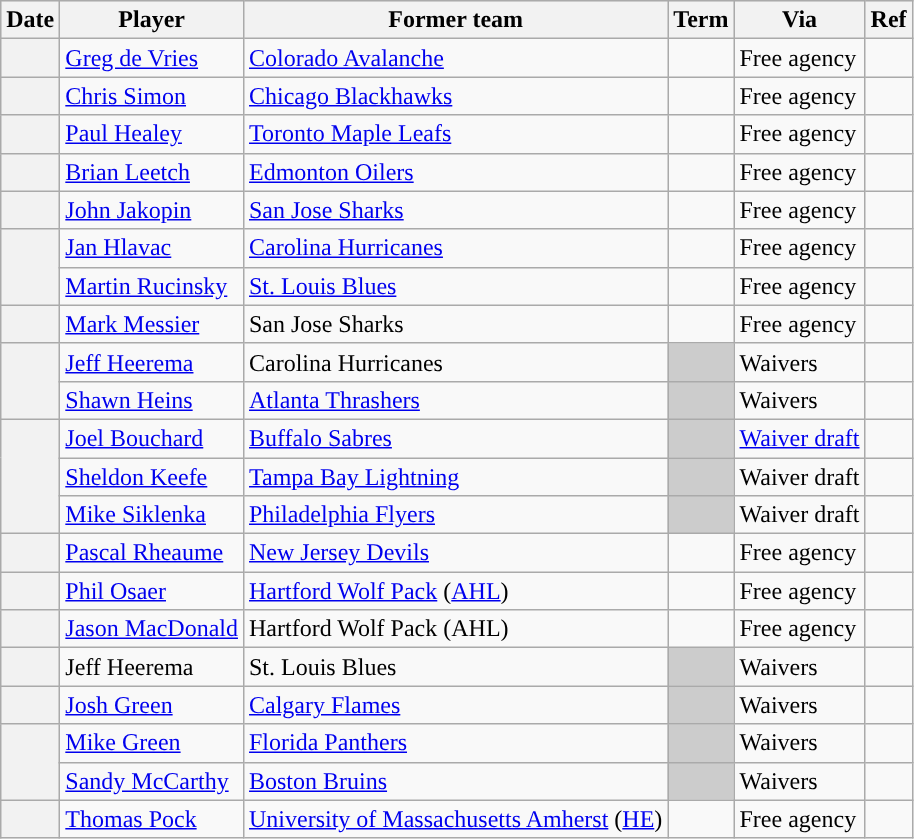<table class="wikitable plainrowheaders">
<tr style="background:#ddd; text-align:center;">
<th>Date</th>
<th>Player</th>
<th>Former team</th>
<th>Term</th>
<th>Via</th>
<th>Ref</th>
</tr>
<tr>
<th scope="row"></th>
<td><a href='#'>Greg de Vries</a></td>
<td><a href='#'>Colorado Avalanche</a></td>
<td></td>
<td>Free agency</td>
<td></td>
</tr>
<tr>
<th scope="row"></th>
<td><a href='#'>Chris Simon</a></td>
<td><a href='#'>Chicago Blackhawks</a></td>
<td></td>
<td>Free agency</td>
<td></td>
</tr>
<tr>
<th scope="row"></th>
<td><a href='#'>Paul Healey</a></td>
<td><a href='#'>Toronto Maple Leafs</a></td>
<td></td>
<td>Free agency</td>
<td></td>
</tr>
<tr>
<th scope="row"></th>
<td><a href='#'>Brian Leetch</a></td>
<td><a href='#'>Edmonton Oilers</a></td>
<td></td>
<td>Free agency</td>
<td></td>
</tr>
<tr>
<th scope="row"></th>
<td><a href='#'>John Jakopin</a></td>
<td><a href='#'>San Jose Sharks</a></td>
<td></td>
<td>Free agency</td>
<td></td>
</tr>
<tr>
<th scope="row" rowspan=2></th>
<td><a href='#'>Jan Hlavac</a></td>
<td><a href='#'>Carolina Hurricanes</a></td>
<td></td>
<td>Free agency</td>
<td></td>
</tr>
<tr>
<td><a href='#'>Martin Rucinsky</a></td>
<td><a href='#'>St. Louis Blues</a></td>
<td></td>
<td>Free agency</td>
<td></td>
</tr>
<tr>
<th scope="row"></th>
<td><a href='#'>Mark Messier</a></td>
<td>San Jose Sharks</td>
<td></td>
<td>Free agency</td>
<td></td>
</tr>
<tr>
<th scope="row" rowspan=2></th>
<td><a href='#'>Jeff Heerema</a></td>
<td>Carolina Hurricanes</td>
<td style="background:#ccc"></td>
<td>Waivers</td>
<td></td>
</tr>
<tr>
<td><a href='#'>Shawn Heins</a></td>
<td><a href='#'>Atlanta Thrashers</a></td>
<td style="background:#ccc"></td>
<td>Waivers</td>
<td></td>
</tr>
<tr>
<th scope="row" rowspan=3></th>
<td><a href='#'>Joel Bouchard</a></td>
<td><a href='#'>Buffalo Sabres</a></td>
<td style="background:#ccc"></td>
<td><a href='#'>Waiver draft</a></td>
<td></td>
</tr>
<tr>
<td><a href='#'>Sheldon Keefe</a></td>
<td><a href='#'>Tampa Bay Lightning</a></td>
<td style="background:#ccc"></td>
<td>Waiver draft</td>
<td></td>
</tr>
<tr>
<td><a href='#'>Mike Siklenka</a></td>
<td><a href='#'>Philadelphia Flyers</a></td>
<td style="background:#ccc"></td>
<td>Waiver draft</td>
<td></td>
</tr>
<tr>
<th scope="row"></th>
<td><a href='#'>Pascal Rheaume</a></td>
<td><a href='#'>New Jersey Devils</a></td>
<td></td>
<td>Free agency</td>
<td></td>
</tr>
<tr>
<th scope="row"></th>
<td><a href='#'>Phil Osaer</a></td>
<td><a href='#'>Hartford Wolf Pack</a> (<a href='#'>AHL</a>)</td>
<td></td>
<td>Free agency</td>
<td></td>
</tr>
<tr>
<th scope="row"></th>
<td><a href='#'>Jason MacDonald</a></td>
<td>Hartford Wolf Pack (AHL)</td>
<td></td>
<td>Free agency</td>
<td></td>
</tr>
<tr>
<th scope="row"></th>
<td>Jeff Heerema</td>
<td>St. Louis Blues</td>
<td style="background:#ccc"></td>
<td>Waivers</td>
<td></td>
</tr>
<tr>
<th scope="row"></th>
<td><a href='#'>Josh Green</a></td>
<td><a href='#'>Calgary Flames</a></td>
<td style="background:#ccc"></td>
<td>Waivers</td>
<td></td>
</tr>
<tr>
<th scope="row" rowspan=2></th>
<td><a href='#'>Mike Green</a></td>
<td><a href='#'>Florida Panthers</a></td>
<td style="background:#ccc"></td>
<td>Waivers</td>
<td></td>
</tr>
<tr>
<td><a href='#'>Sandy McCarthy</a></td>
<td><a href='#'>Boston Bruins</a></td>
<td style="background:#ccc"></td>
<td>Waivers</td>
<td></td>
</tr>
<tr>
<th scope="row"></th>
<td><a href='#'>Thomas Pock</a></td>
<td><a href='#'>University of Massachusetts Amherst</a> (<a href='#'>HE</a>)</td>
<td></td>
<td>Free agency</td>
<td></td>
</tr>
</table>
